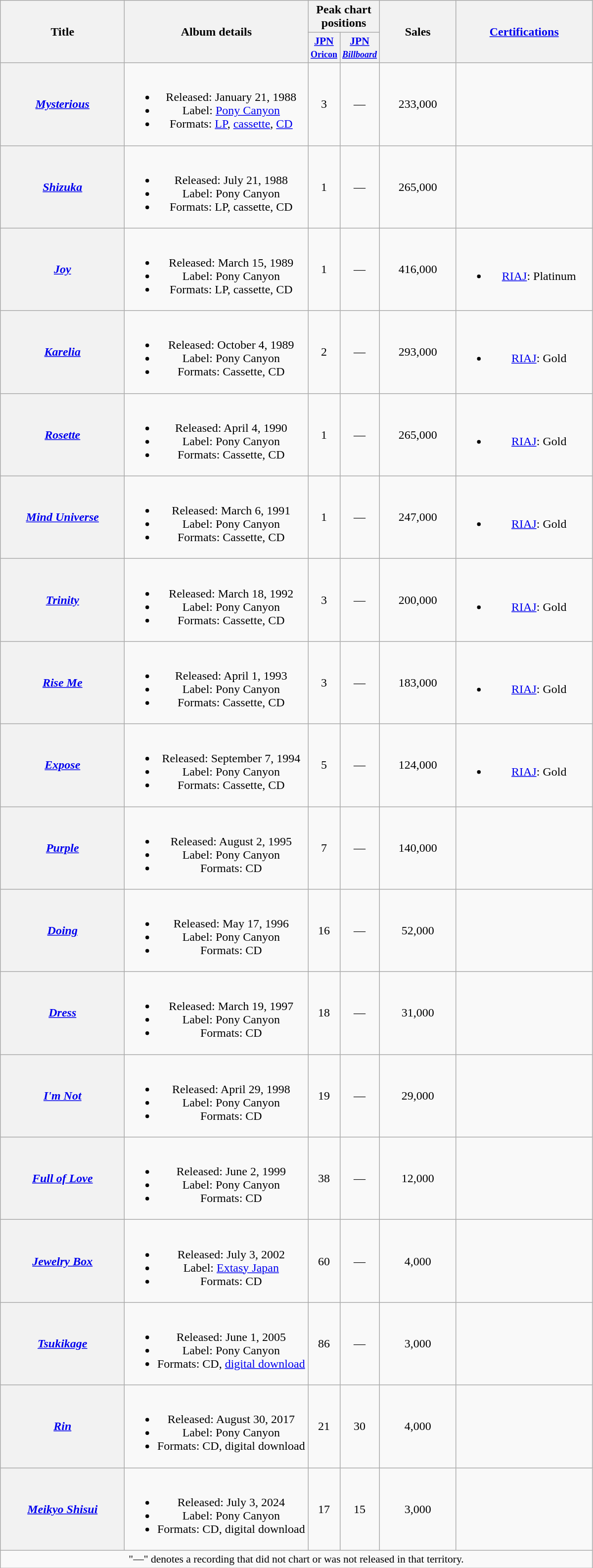<table class="wikitable plainrowheaders" style="text-align:center;">
<tr>
<th scope="col" rowspan="2" style="width:10em;">Title</th>
<th scope="col" rowspan="2" style="width:15em;">Album details</th>
<th scope="col" colspan="2">Peak chart positions</th>
<th scope="col" rowspan="2" style="width:6em;">Sales</th>
<th scope="col" rowspan="2" style="width:11em;"><a href='#'>Certifications</a></th>
</tr>
<tr>
<th scope="col" style="width:2.5em;font-size:90%;"><a href='#'>JPN<br><small>Oricon</small></a><br></th>
<th scope="col" style="width:2.5em;font-size:90%;"><a href='#'>JPN<br><small><em>Billboard</em></small></a><br></th>
</tr>
<tr>
<th scope="row"><em><a href='#'>Mysterious</a></em></th>
<td><br><ul><li>Released: January 21, 1988</li><li>Label: <a href='#'>Pony Canyon</a></li><li>Formats: <a href='#'>LP</a>, <a href='#'>cassette</a>, <a href='#'>CD</a></li></ul></td>
<td>3</td>
<td>—</td>
<td>233,000</td>
<td></td>
</tr>
<tr>
<th scope="row"><em><a href='#'>Shizuka</a></em></th>
<td><br><ul><li>Released: July 21, 1988</li><li>Label: Pony Canyon</li><li>Formats: LP, cassette, CD</li></ul></td>
<td>1</td>
<td>—</td>
<td>265,000</td>
<td></td>
</tr>
<tr>
<th scope="row"><em><a href='#'>Joy</a></em></th>
<td><br><ul><li>Released: March 15, 1989</li><li>Label: Pony Canyon</li><li>Formats: LP, cassette, CD</li></ul></td>
<td>1</td>
<td>—</td>
<td>416,000</td>
<td><br><ul><li><a href='#'>RIAJ</a>: Platinum</li></ul></td>
</tr>
<tr>
<th scope="row"><em><a href='#'>Karelia</a></em></th>
<td><br><ul><li>Released: October 4, 1989</li><li>Label: Pony Canyon</li><li>Formats: Cassette, CD</li></ul></td>
<td>2</td>
<td>—</td>
<td>293,000</td>
<td><br><ul><li><a href='#'>RIAJ</a>: Gold</li></ul></td>
</tr>
<tr>
<th scope="row"><em><a href='#'>Rosette</a></em></th>
<td><br><ul><li>Released: April 4, 1990</li><li>Label: Pony Canyon</li><li>Formats: Cassette, CD</li></ul></td>
<td>1</td>
<td>—</td>
<td>265,000</td>
<td><br><ul><li><a href='#'>RIAJ</a>: Gold</li></ul></td>
</tr>
<tr>
<th scope="row"><em><a href='#'>Mind Universe</a></em></th>
<td><br><ul><li>Released: March 6, 1991</li><li>Label: Pony Canyon</li><li>Formats: Cassette, CD</li></ul></td>
<td>1</td>
<td>—</td>
<td>247,000</td>
<td><br><ul><li><a href='#'>RIAJ</a>: Gold</li></ul></td>
</tr>
<tr>
<th scope="row"><em><a href='#'>Trinity</a></em></th>
<td><br><ul><li>Released: March 18, 1992</li><li>Label: Pony Canyon</li><li>Formats: Cassette, CD</li></ul></td>
<td>3</td>
<td>—</td>
<td>200,000</td>
<td><br><ul><li><a href='#'>RIAJ</a>: Gold</li></ul></td>
</tr>
<tr>
<th scope="row"><em><a href='#'>Rise Me</a></em></th>
<td><br><ul><li>Released: April 1, 1993</li><li>Label: Pony Canyon</li><li>Formats: Cassette, CD</li></ul></td>
<td>3</td>
<td>—</td>
<td>183,000</td>
<td><br><ul><li><a href='#'>RIAJ</a>: Gold</li></ul></td>
</tr>
<tr>
<th scope="row"><em><a href='#'>Expose</a></em></th>
<td><br><ul><li>Released: September 7, 1994</li><li>Label: Pony Canyon</li><li>Formats: Cassette, CD</li></ul></td>
<td>5</td>
<td>—</td>
<td>124,000</td>
<td><br><ul><li><a href='#'>RIAJ</a>: Gold</li></ul></td>
</tr>
<tr>
<th scope="row"><em><a href='#'>Purple</a></em></th>
<td><br><ul><li>Released: August 2, 1995</li><li>Label: Pony Canyon</li><li>Formats: CD</li></ul></td>
<td>7</td>
<td>—</td>
<td>140,000</td>
<td></td>
</tr>
<tr>
<th scope="row"><em><a href='#'>Doing</a></em></th>
<td><br><ul><li>Released: May 17, 1996</li><li>Label: Pony Canyon</li><li>Formats: CD</li></ul></td>
<td>16</td>
<td>—</td>
<td>52,000</td>
<td></td>
</tr>
<tr>
<th scope="row"><em><a href='#'>Dress</a></em></th>
<td><br><ul><li>Released: March 19, 1997</li><li>Label: Pony Canyon</li><li>Formats: CD</li></ul></td>
<td>18</td>
<td>—</td>
<td>31,000</td>
<td></td>
</tr>
<tr>
<th scope="row"><em><a href='#'>I'm Not</a></em></th>
<td><br><ul><li>Released: April 29, 1998</li><li>Label: Pony Canyon</li><li>Formats: CD</li></ul></td>
<td>19</td>
<td>—</td>
<td>29,000</td>
<td></td>
</tr>
<tr>
<th scope="row"><em><a href='#'>Full of Love</a></em></th>
<td><br><ul><li>Released: June 2, 1999</li><li>Label: Pony Canyon</li><li>Formats: CD</li></ul></td>
<td>38</td>
<td>—</td>
<td>12,000</td>
<td></td>
</tr>
<tr>
<th scope="row"><em><a href='#'>Jewelry Box</a></em></th>
<td><br><ul><li>Released: July 3, 2002</li><li>Label: <a href='#'>Extasy Japan</a></li><li>Formats: CD</li></ul></td>
<td>60</td>
<td>—</td>
<td>4,000</td>
<td></td>
</tr>
<tr>
<th scope="row"><em><a href='#'>Tsukikage</a></em></th>
<td><br><ul><li>Released: June 1, 2005</li><li>Label: Pony Canyon</li><li>Formats: CD, <a href='#'>digital download</a></li></ul></td>
<td>86</td>
<td>—</td>
<td>3,000</td>
<td></td>
</tr>
<tr>
<th scope="row"><em><a href='#'>Rin</a></em></th>
<td><br><ul><li>Released: August 30, 2017</li><li>Label: Pony Canyon</li><li>Formats: CD, digital download</li></ul></td>
<td>21</td>
<td>30</td>
<td>4,000</td>
<td></td>
</tr>
<tr>
<th scope="row"><em><a href='#'>Meikyo Shisui</a></em></th>
<td><br><ul><li>Released: July 3, 2024</li><li>Label: Pony Canyon</li><li>Formats: CD, digital download</li></ul></td>
<td>17</td>
<td>15</td>
<td>3,000</td>
<td></td>
</tr>
<tr>
<td colspan="6" style="font-size:90%">"—" denotes a recording that did not chart or was not released in that territory.</td>
</tr>
</table>
